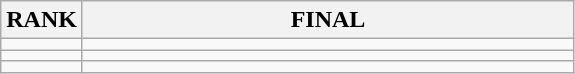<table class="wikitable">
<tr>
<th>RANK</th>
<th style="width: 20em">FINAL</th>
</tr>
<tr>
<td align="center"></td>
<td></td>
</tr>
<tr>
<td align="center"></td>
<td></td>
</tr>
<tr>
<td align="center"></td>
<td></td>
</tr>
</table>
